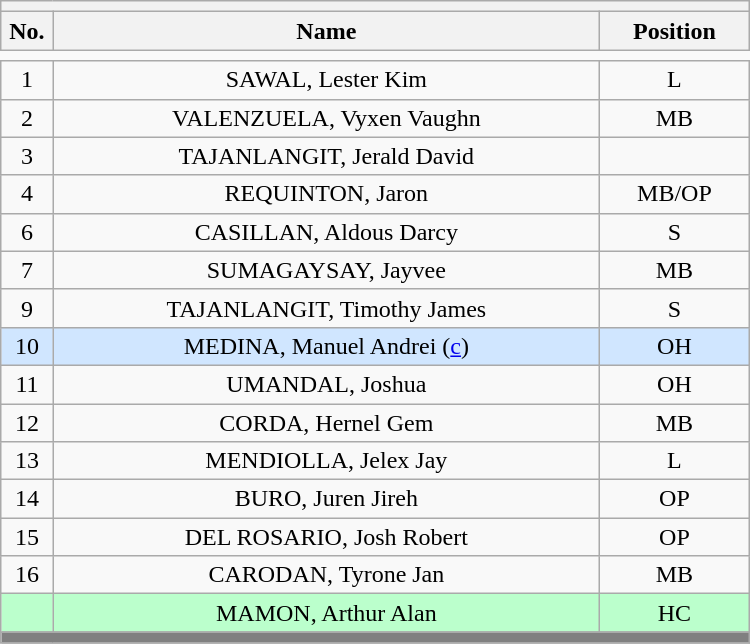<table class='wikitable mw-collapsible mw-collapsed' style="text-align: center; width: 500px; border: none">
<tr>
<th style='text-align: left;' colspan=3></th>
</tr>
<tr>
<th style='width: 7%;'>No.</th>
<th>Name</th>
<th style='width: 20%;'>Position</th>
</tr>
<tr>
<td style='border: none;'></td>
</tr>
<tr>
<td>1</td>
<td>SAWAL, Lester Kim</td>
<td>L</td>
</tr>
<tr>
<td>2</td>
<td>VALENZUELA, Vyxen Vaughn</td>
<td>MB</td>
</tr>
<tr>
<td>3</td>
<td>TAJANLANGIT, Jerald David</td>
<td></td>
</tr>
<tr>
<td>4</td>
<td>REQUINTON, Jaron</td>
<td>MB/OP</td>
</tr>
<tr>
<td>6</td>
<td>CASILLAN, Aldous Darcy</td>
<td>S</td>
</tr>
<tr>
<td>7</td>
<td>SUMAGAYSAY, Jayvee</td>
<td>MB</td>
</tr>
<tr>
<td>9</td>
<td>TAJANLANGIT, Timothy James</td>
<td>S</td>
</tr>
<tr style="background:#D0E6FF">
<td>10</td>
<td>MEDINA, Manuel Andrei (<a href='#'>c</a>)</td>
<td>OH</td>
</tr>
<tr>
<td>11</td>
<td>UMANDAL, Joshua</td>
<td>OH</td>
</tr>
<tr>
<td>12</td>
<td>CORDA, Hernel Gem</td>
<td>MB</td>
</tr>
<tr>
<td>13</td>
<td>MENDIOLLA, Jelex Jay</td>
<td>L</td>
</tr>
<tr>
<td>14</td>
<td>BURO, Juren Jireh</td>
<td>OP</td>
</tr>
<tr>
<td>15</td>
<td>DEL ROSARIO,  Josh Robert</td>
<td>OP</td>
</tr>
<tr>
<td>16</td>
<td>CARODAN, Tyrone Jan</td>
<td>MB</td>
</tr>
<tr style="background:#BBFFCC">
<td></td>
<td>MAMON, Arthur Alan</td>
<td>HC</td>
</tr>
<tr>
<th style='background: grey;' colspan=3></th>
</tr>
</table>
